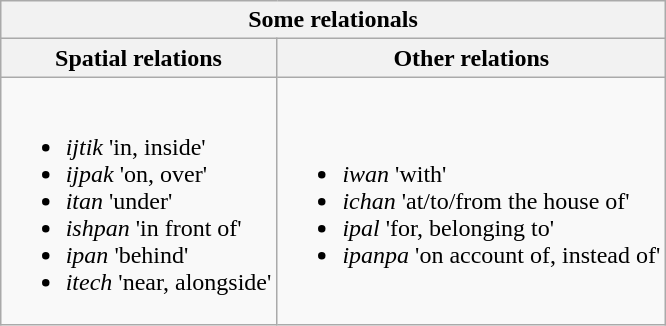<table class="wikitable" style="margin: 1em auto 1em auto">
<tr>
<th colspan="2" align="center">Some relationals</th>
</tr>
<tr>
<th align="center">Spatial relations</th>
<th align="center">Other relations</th>
</tr>
<tr>
<td><br><ul><li><em>ijtik</em> 'in, inside'</li><li><em>ijpak</em> 'on, over'</li><li><em>itan</em> 'under'</li><li><em>ishpan</em> 'in front of'</li><li><em>ipan</em> 'behind'</li><li><em>itech</em> 'near, alongside'</li></ul></td>
<td><br><ul><li><em>iwan</em> 'with'</li><li><em>ichan</em> 'at/to/from the house of'</li><li><em>ipal</em> 'for, belonging to'</li><li><em>ipanpa</em> 'on account of, instead of'</li></ul></td>
</tr>
</table>
